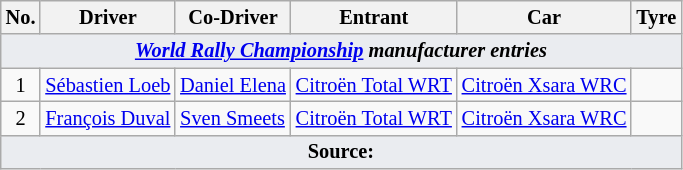<table class="wikitable" style="font-size: 85%;">
<tr>
<th>No.</th>
<th>Driver</th>
<th>Co-Driver</th>
<th>Entrant</th>
<th>Car</th>
<th>Tyre</th>
</tr>
<tr>
<td style="background-color:#EAECF0; text-align:center" colspan="6"><strong><em><a href='#'>World Rally Championship</a> manufacturer entries</em></strong></td>
</tr>
<tr>
<td align="center">1</td>
<td> <a href='#'>Sébastien Loeb</a></td>
<td> <a href='#'>Daniel Elena</a></td>
<td> <a href='#'>Citroën Total WRT</a></td>
<td><a href='#'>Citroën Xsara WRC</a></td>
<td align="center"></td>
</tr>
<tr>
<td align="center">2</td>
<td> <a href='#'>François Duval</a></td>
<td> <a href='#'>Sven Smeets</a></td>
<td> <a href='#'>Citroën Total WRT</a></td>
<td><a href='#'>Citroën Xsara WRC</a></td>
<td align="center"></td>
</tr>
<tr>
<td style="background-color:#EAECF0; text-align:center" colspan="6"><strong>Source:</strong></td>
</tr>
</table>
